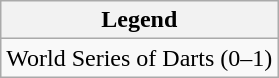<table class="wikitable">
<tr>
<th>Legend</th>
</tr>
<tr>
<td>World Series of Darts (0–1)</td>
</tr>
</table>
